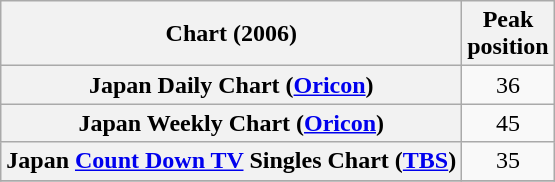<table class="wikitable plainrowheaders">
<tr>
<th>Chart (2006)</th>
<th>Peak<br>position</th>
</tr>
<tr>
<th scope="row">Japan Daily Chart (<a href='#'>Oricon</a>)</th>
<td style="text-align:center;">36</td>
</tr>
<tr>
<th scope="row">Japan Weekly Chart (<a href='#'>Oricon</a>)</th>
<td style="text-align:center;">45</td>
</tr>
<tr>
<th scope="row">Japan <a href='#'>Count Down TV</a> Singles Chart (<a href='#'>TBS</a>)</th>
<td style="text-align:center;">35</td>
</tr>
<tr>
</tr>
</table>
